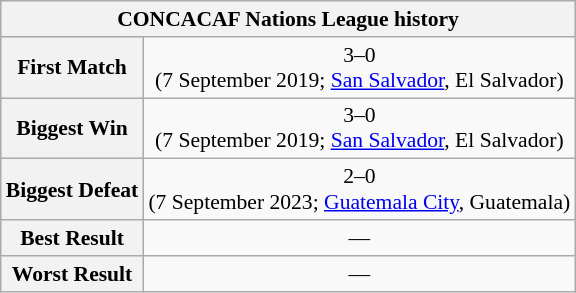<table class="wikitable collapsible collapsed" style="text-align: center;font-size:90%;">
<tr>
<th colspan=2>CONCACAF Nations League history</th>
</tr>
<tr>
<th>First Match</th>
<td> 3–0 <br>(7 September 2019; <a href='#'>San Salvador</a>, El Salvador)</td>
</tr>
<tr>
<th>Biggest Win</th>
<td> 3–0 <br>(7 September 2019; <a href='#'>San Salvador</a>, El Salvador)</td>
</tr>
<tr>
<th>Biggest Defeat</th>
<td> 2–0 <br>(7 September 2023; <a href='#'>Guatemala City</a>, Guatemala)</td>
</tr>
<tr>
<th>Best Result</th>
<td>—</td>
</tr>
<tr>
<th>Worst Result</th>
<td>—</td>
</tr>
</table>
